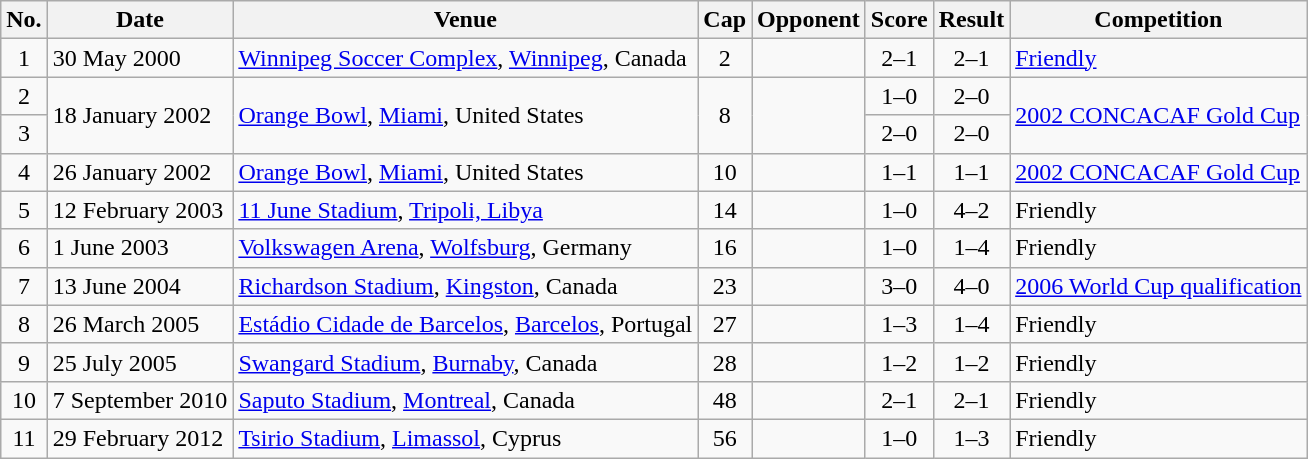<table class="wikitable sortable">
<tr>
<th scope="col">No.</th>
<th scope="col">Date</th>
<th scope="col">Venue</th>
<th scope="col">Cap</th>
<th scope="col">Opponent</th>
<th scope="col">Score</th>
<th scope="col">Result</th>
<th scope="col">Competition</th>
</tr>
<tr>
<td align="center">1</td>
<td>30 May 2000</td>
<td><a href='#'>Winnipeg Soccer Complex</a>, <a href='#'>Winnipeg</a>, Canada</td>
<td align="center">2</td>
<td></td>
<td align="center">2–1</td>
<td align="center">2–1</td>
<td><a href='#'>Friendly</a></td>
</tr>
<tr>
<td align="center">2</td>
<td rowspan="2">18 January 2002</td>
<td rowspan="2"><a href='#'>Orange Bowl</a>, <a href='#'>Miami</a>, United States</td>
<td align="center" rowspan="2">8</td>
<td rowspan="2"></td>
<td align="center">1–0</td>
<td align="center">2–0</td>
<td rowspan=2><a href='#'>2002 CONCACAF Gold Cup</a></td>
</tr>
<tr>
<td align="center">3</td>
<td align="center">2–0</td>
<td align="center">2–0</td>
</tr>
<tr>
<td align="center">4</td>
<td>26 January 2002</td>
<td><a href='#'>Orange Bowl</a>, <a href='#'>Miami</a>, United States</td>
<td align="center">10</td>
<td></td>
<td align="center">1–1</td>
<td align="center">1–1</td>
<td><a href='#'>2002 CONCACAF Gold Cup</a></td>
</tr>
<tr>
<td align="center">5</td>
<td>12 February 2003</td>
<td><a href='#'>11 June Stadium</a>, <a href='#'>Tripoli, Libya</a></td>
<td align="center">14</td>
<td></td>
<td align="center">1–0</td>
<td align="center">4–2</td>
<td>Friendly</td>
</tr>
<tr>
<td align="center">6</td>
<td>1 June 2003</td>
<td><a href='#'>Volkswagen Arena</a>, <a href='#'>Wolfsburg</a>, Germany</td>
<td align="center">16</td>
<td></td>
<td align="center">1–0</td>
<td align="center">1–4</td>
<td>Friendly</td>
</tr>
<tr>
<td align="center">7</td>
<td>13 June 2004</td>
<td><a href='#'>Richardson Stadium</a>, <a href='#'>Kingston</a>, Canada</td>
<td align="center">23</td>
<td></td>
<td align="center">3–0</td>
<td align="center">4–0</td>
<td><a href='#'>2006 World Cup qualification</a></td>
</tr>
<tr>
<td align="center">8</td>
<td>26 March 2005</td>
<td><a href='#'>Estádio Cidade de Barcelos</a>, <a href='#'>Barcelos</a>, Portugal</td>
<td align="center">27</td>
<td></td>
<td align="center">1–3</td>
<td align="center">1–4</td>
<td>Friendly</td>
</tr>
<tr>
<td align="center">9</td>
<td>25 July 2005</td>
<td><a href='#'>Swangard Stadium</a>, <a href='#'>Burnaby</a>, Canada</td>
<td align="center">28</td>
<td></td>
<td align="center">1–2</td>
<td align="center">1–2</td>
<td>Friendly</td>
</tr>
<tr>
<td align="center">10</td>
<td>7 September 2010</td>
<td><a href='#'>Saputo Stadium</a>, <a href='#'>Montreal</a>, Canada</td>
<td align="center">48</td>
<td></td>
<td align="center">2–1</td>
<td align="center">2–1</td>
<td>Friendly</td>
</tr>
<tr>
<td align="center">11</td>
<td>29 February 2012</td>
<td><a href='#'>Tsirio Stadium</a>, <a href='#'>Limassol</a>, Cyprus</td>
<td align="center">56</td>
<td></td>
<td align="center">1–0</td>
<td align="center">1–3</td>
<td>Friendly</td>
</tr>
</table>
